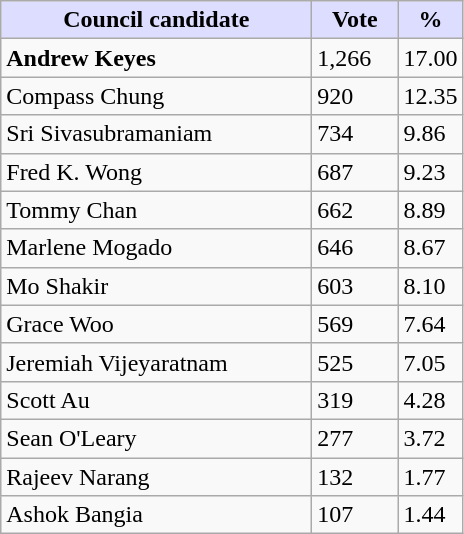<table class="wikitable">
<tr>
<th style="background:#ddf; width:200px;">Council candidate</th>
<th style="background:#ddf; width:50px;">Vote</th>
<th style="background:#ddf; width:30px;">%</th>
</tr>
<tr>
<td><strong>Andrew Keyes</strong></td>
<td>1,266</td>
<td>17.00</td>
</tr>
<tr>
<td>Compass Chung</td>
<td>920</td>
<td>12.35</td>
</tr>
<tr>
<td>Sri Sivasubramaniam</td>
<td>734</td>
<td>9.86</td>
</tr>
<tr>
<td>Fred K. Wong</td>
<td>687</td>
<td>9.23</td>
</tr>
<tr>
<td>Tommy Chan</td>
<td>662</td>
<td>8.89</td>
</tr>
<tr>
<td>Marlene Mogado</td>
<td>646</td>
<td>8.67</td>
</tr>
<tr>
<td>Mo Shakir</td>
<td>603</td>
<td>8.10</td>
</tr>
<tr>
<td>Grace Woo</td>
<td>569</td>
<td>7.64</td>
</tr>
<tr>
<td>Jeremiah Vijeyaratnam</td>
<td>525</td>
<td>7.05</td>
</tr>
<tr>
<td>Scott Au</td>
<td>319</td>
<td>4.28</td>
</tr>
<tr>
<td>Sean O'Leary</td>
<td>277</td>
<td>3.72</td>
</tr>
<tr>
<td>Rajeev Narang</td>
<td>132</td>
<td>1.77</td>
</tr>
<tr>
<td>Ashok Bangia</td>
<td>107</td>
<td>1.44</td>
</tr>
</table>
